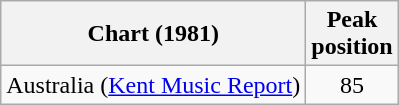<table class="wikitable">
<tr>
<th>Chart (1981)</th>
<th>Peak<br>position</th>
</tr>
<tr>
<td>Australia (<a href='#'>Kent Music Report</a>)</td>
<td align="center">85</td>
</tr>
</table>
